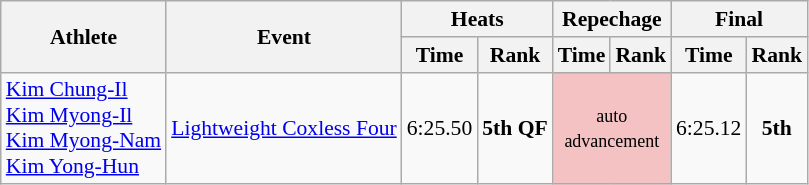<table class=wikitable style="font-size:90%">
<tr>
<th rowspan=2>Athlete</th>
<th rowspan=2>Event</th>
<th colspan=2>Heats</th>
<th colspan=2>Repechage</th>
<th colspan=2>Final</th>
</tr>
<tr>
<th>Time</th>
<th>Rank</th>
<th>Time</th>
<th>Rank</th>
<th>Time</th>
<th>Rank</th>
</tr>
<tr>
<td><a href='#'>Kim Chung-Il</a><br><a href='#'>Kim Myong-Il</a><br><a href='#'>Kim Myong-Nam</a><br><a href='#'>Kim Yong-Hun</a></td>
<td><a href='#'>Lightweight Coxless Four</a></td>
<td align=center>6:25.50</td>
<td align=center><strong>5th QF</strong></td>
<td colspan="2" style="text-align:center; background:#f4c2c2;"><small>auto<br>advancement</small></td>
<td align=center>6:25.12</td>
<td align=center><strong>5th</strong></td>
</tr>
</table>
